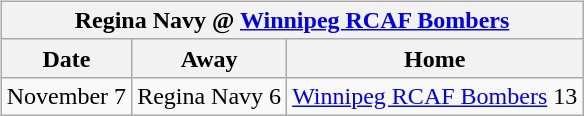<table cellspacing="10">
<tr>
<td valign="top"><br><table class="wikitable">
<tr>
<th colspan="4">Regina Navy @ <a href='#'>Winnipeg RCAF Bombers</a></th>
</tr>
<tr>
<th>Date</th>
<th>Away</th>
<th>Home</th>
</tr>
<tr>
<td>November 7</td>
<td>Regina Navy 6</td>
<td><a href='#'>Winnipeg RCAF Bombers</a> 13</td>
</tr>
</table>
</td>
</tr>
</table>
